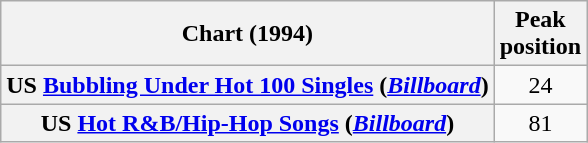<table class="wikitable sortable plainrowheaders" style="text-align:center">
<tr>
<th scope="col">Chart (1994)</th>
<th scope="col">Peak<br>position</th>
</tr>
<tr>
<th scope="row">US <a href='#'>Bubbling Under Hot 100 Singles</a> (<em><a href='#'>Billboard</a></em>)</th>
<td>24</td>
</tr>
<tr>
<th scope="row">US <a href='#'>Hot R&B/Hip-Hop Songs</a> (<em><a href='#'>Billboard</a></em>)</th>
<td>81</td>
</tr>
</table>
